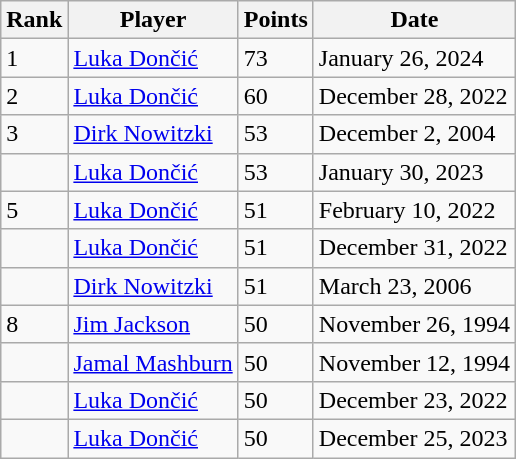<table class="wikitable">
<tr>
<th>Rank</th>
<th>Player</th>
<th>Points</th>
<th>Date</th>
</tr>
<tr>
<td>1</td>
<td><a href='#'>Luka Dončić</a></td>
<td>73</td>
<td>January 26, 2024</td>
</tr>
<tr>
<td>2</td>
<td><a href='#'>Luka Dončić</a></td>
<td>60</td>
<td>December 28, 2022</td>
</tr>
<tr>
<td>3</td>
<td><a href='#'>Dirk Nowitzki</a></td>
<td>53</td>
<td>December 2, 2004</td>
</tr>
<tr>
<td></td>
<td><a href='#'>Luka Dončić</a></td>
<td>53</td>
<td>January 30, 2023</td>
</tr>
<tr>
<td>5</td>
<td><a href='#'>Luka Dončić</a></td>
<td>51</td>
<td>February 10, 2022</td>
</tr>
<tr>
<td></td>
<td><a href='#'>Luka Dončić</a></td>
<td>51</td>
<td>December 31, 2022</td>
</tr>
<tr>
<td></td>
<td><a href='#'>Dirk Nowitzki</a></td>
<td>51</td>
<td>March 23, 2006</td>
</tr>
<tr>
<td>8</td>
<td><a href='#'>Jim Jackson</a></td>
<td>50</td>
<td>November 26, 1994</td>
</tr>
<tr>
<td></td>
<td><a href='#'>Jamal Mashburn</a></td>
<td>50</td>
<td>November 12, 1994</td>
</tr>
<tr>
<td></td>
<td><a href='#'>Luka Dončić</a></td>
<td>50</td>
<td>December 23, 2022</td>
</tr>
<tr>
<td></td>
<td><a href='#'>Luka Dončić</a></td>
<td>50</td>
<td>December 25, 2023</td>
</tr>
</table>
